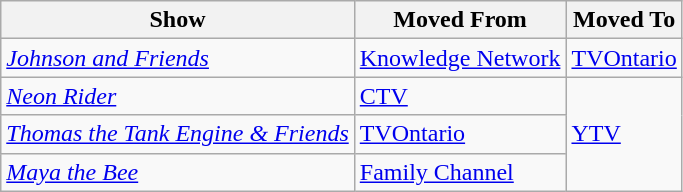<table class="wikitable">
<tr ">
<th>Show</th>
<th>Moved From</th>
<th>Moved To</th>
</tr>
<tr>
<td><em><a href='#'>Johnson and Friends</a></em></td>
<td><a href='#'>Knowledge Network</a></td>
<td><a href='#'>TVOntario</a></td>
</tr>
<tr>
<td><em><a href='#'>Neon Rider</a></em></td>
<td><a href='#'>CTV</a></td>
<td rowspan="3"><a href='#'>YTV</a></td>
</tr>
<tr>
<td><em><a href='#'>Thomas the Tank Engine & Friends</a></em></td>
<td><a href='#'>TVOntario</a></td>
</tr>
<tr>
<td><em><a href='#'>Maya the Bee</a></em></td>
<td><a href='#'>Family Channel</a></td>
</tr>
</table>
